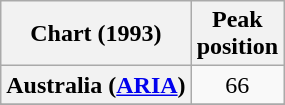<table class="wikitable sortable plainrowheaders" style="text-align:center">
<tr>
<th scope="col">Chart (1993)</th>
<th scope="col">Peak<br>position</th>
</tr>
<tr>
<th scope="row">Australia (<a href='#'>ARIA</a>)</th>
<td>66</td>
</tr>
<tr>
</tr>
<tr>
</tr>
</table>
